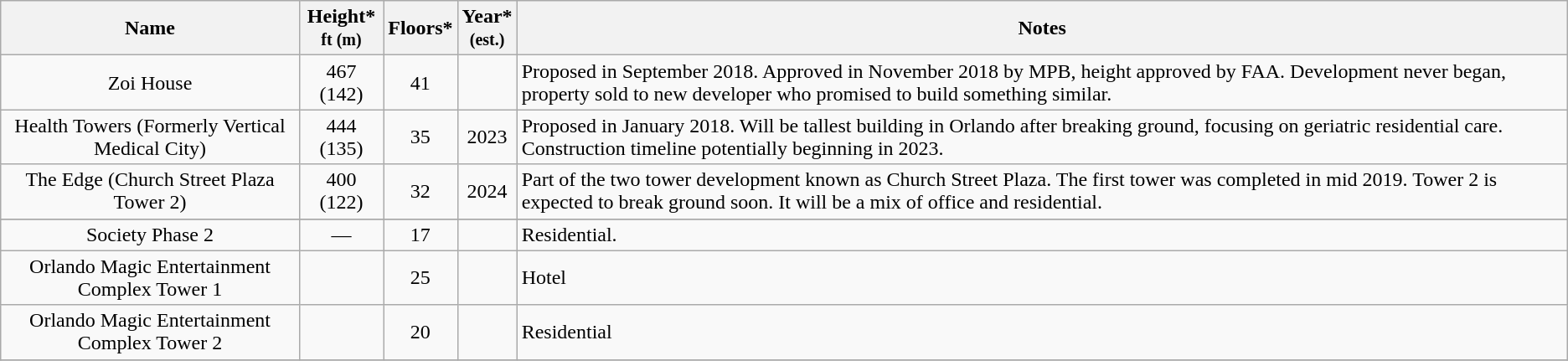<table class="wikitable sortable">
<tr>
<th>Name</th>
<th>Height*<br><small>ft (m)</small></th>
<th>Floors*</th>
<th>Year*<br><small>(est.)</small></th>
<th class="unsortable">Notes</th>
</tr>
<tr>
<td align="center">Zoi House</td>
<td align="center">467 (142)</td>
<td align="center">41</td>
<td></td>
<td>Proposed in September 2018. Approved in November 2018 by MPB, height approved by FAA. Development never began, property sold to new developer who promised to build something similar.</td>
</tr>
<tr>
<td align="center">Health Towers (Formerly Vertical Medical City)</td>
<td align="center">444 (135)</td>
<td align="center">35</td>
<td align="center">2023</td>
<td>Proposed in January 2018. Will be tallest building in Orlando after breaking ground, focusing on geriatric residential care. Construction timeline potentially beginning in 2023.</td>
</tr>
<tr>
<td align="center">The Edge (Church Street Plaza Tower 2)</td>
<td align="center">400 (122)</td>
<td align="center">32</td>
<td align="center">2024</td>
<td>Part of the two tower development known as Church Street Plaza. The first tower was completed in mid 2019. Tower 2 is expected to break ground soon. It will be a mix of office and residential.</td>
</tr>
<tr>
</tr>
<tr>
<td align="center">Society Phase 2</td>
<td align="center">—</td>
<td align="center">17</td>
<td></td>
<td>Residential.</td>
</tr>
<tr>
<td align="center">Orlando Magic Entertainment Complex Tower 1</td>
<td align="center"></td>
<td align="center">25</td>
<td></td>
<td>Hotel</td>
</tr>
<tr>
<td align="center">Orlando Magic Entertainment Complex Tower 2</td>
<td align="center"></td>
<td align="center">20</td>
<td></td>
<td>Residential</td>
</tr>
<tr>
</tr>
</table>
